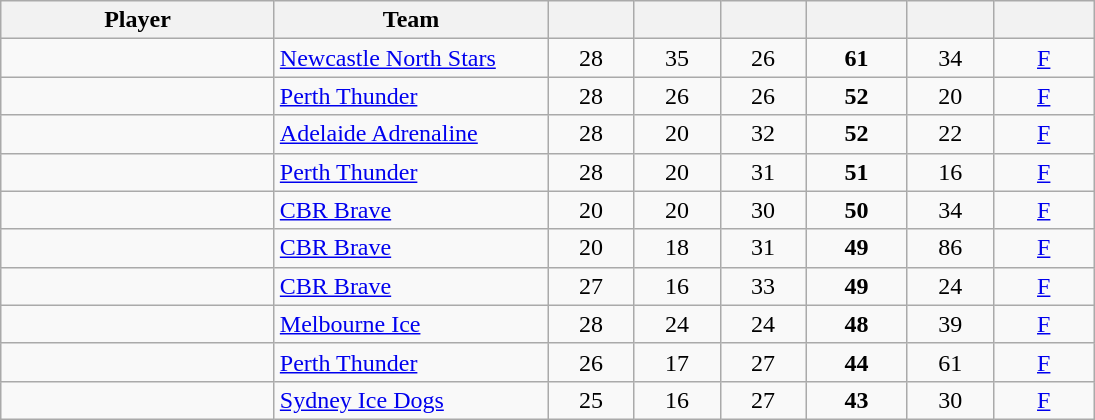<table class="wikitable sortable" style="text-align:center;">
<tr>
<th width="175px">Player</th>
<th width="175px">Team</th>
<th width="50px"></th>
<th width="50px"></th>
<th width="50px"></th>
<th width="60px"></th>
<th width="50px"></th>
<th width="60px"></th>
</tr>
<tr>
<td align="left"></td>
<td align="left"><a href='#'>Newcastle North Stars</a></td>
<td>28</td>
<td>35</td>
<td>26</td>
<td><strong>61</strong></td>
<td>34</td>
<td><a href='#'>F</a></td>
</tr>
<tr>
<td align="left"></td>
<td align="left"><a href='#'>Perth Thunder</a></td>
<td>28</td>
<td>26</td>
<td>26</td>
<td><strong>52</strong></td>
<td>20</td>
<td><a href='#'>F</a></td>
</tr>
<tr>
<td align="left"></td>
<td align="left"><a href='#'>Adelaide Adrenaline</a></td>
<td>28</td>
<td>20</td>
<td>32</td>
<td><strong>52</strong></td>
<td>22</td>
<td><a href='#'>F</a></td>
</tr>
<tr>
<td align="left"></td>
<td align="left"><a href='#'>Perth Thunder</a></td>
<td>28</td>
<td>20</td>
<td>31</td>
<td><strong>51</strong></td>
<td>16</td>
<td><a href='#'>F</a></td>
</tr>
<tr>
<td align="left"></td>
<td align="left"><a href='#'>CBR Brave</a></td>
<td>20</td>
<td>20</td>
<td>30</td>
<td><strong>50</strong></td>
<td>34</td>
<td><a href='#'>F</a></td>
</tr>
<tr>
<td align="left"></td>
<td align="left"><a href='#'>CBR Brave</a></td>
<td>20</td>
<td>18</td>
<td>31</td>
<td><strong>49</strong></td>
<td>86</td>
<td><a href='#'>F</a></td>
</tr>
<tr>
<td align="left"></td>
<td align="left"><a href='#'>CBR Brave</a></td>
<td>27</td>
<td>16</td>
<td>33</td>
<td><strong>49</strong></td>
<td>24</td>
<td><a href='#'>F</a></td>
</tr>
<tr>
<td align="left"></td>
<td align="left"><a href='#'>Melbourne Ice</a></td>
<td>28</td>
<td>24</td>
<td>24</td>
<td><strong>48</strong></td>
<td>39</td>
<td><a href='#'>F</a></td>
</tr>
<tr>
<td align="left"></td>
<td align="left"><a href='#'>Perth Thunder</a></td>
<td>26</td>
<td>17</td>
<td>27</td>
<td><strong>44</strong></td>
<td>61</td>
<td><a href='#'>F</a></td>
</tr>
<tr>
<td align="left"></td>
<td align="left"><a href='#'>Sydney Ice Dogs</a></td>
<td>25</td>
<td>16</td>
<td>27</td>
<td><strong>43</strong></td>
<td>30</td>
<td><a href='#'>F</a></td>
</tr>
</table>
